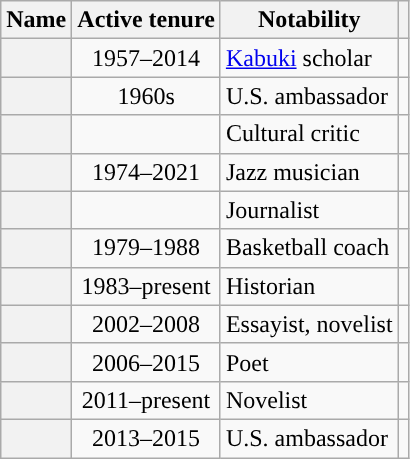<table class="wikitable sortable plainrowheaders floatright" style="border:2px solid #">
<tr>
<th scope="col">Name</th>
<th scope="col">Active tenure</th>
<th scope="col">Notability</th>
<th scope="col"></th>
</tr>
<tr>
<th scope="row"></th>
<td style="text-align:center;">1957–2014</td>
<td><a href='#'>Kabuki</a> scholar</td>
<td style="text-align:center;"></td>
</tr>
<tr>
<th scope="row"></th>
<td style="text-align:center;">1960s</td>
<td>U.S. ambassador</td>
<td style="text-align:center;"></td>
</tr>
<tr>
<th scope="row"></th>
<td style="text-align:center;"></td>
<td>Cultural critic</td>
<td style="text-align:center;"></td>
</tr>
<tr>
<th scope="row"></th>
<td style="text-align:center;">1974–2021</td>
<td>Jazz musician</td>
<td style="text-align:center;"></td>
</tr>
<tr>
<th scope="row"></th>
<td style="text-align:center;"></td>
<td>Journalist</td>
<td style="text-align:center;"></td>
</tr>
<tr>
<th scope="row"></th>
<td style="text-align:center;">1979–1988</td>
<td>Basketball coach</td>
<td style="text-align:center;"></td>
</tr>
<tr>
<th scope="row"></th>
<td style="text-align:center;">1983–present</td>
<td>Historian</td>
<td style="text-align:center;"></td>
</tr>
<tr>
<th scope="row"></th>
<td style="text-align:center;">2002–2008</td>
<td>Essayist, novelist</td>
<td style="text-align:center;"></td>
</tr>
<tr>
<th scope="row"></th>
<td style="text-align:center;">2006–2015</td>
<td>Poet</td>
<td style="text-align:center;"></td>
</tr>
<tr>
<th scope="row"></th>
<td style="text-align:center;">2011–present</td>
<td>Novelist</td>
<td style="text-align:center;"></td>
</tr>
<tr>
<th scope="row"></th>
<td style="text-align:center;">2013–2015</td>
<td>U.S. ambassador</td>
<td style="text-align:center;"><br></td>
</tr>
</table>
